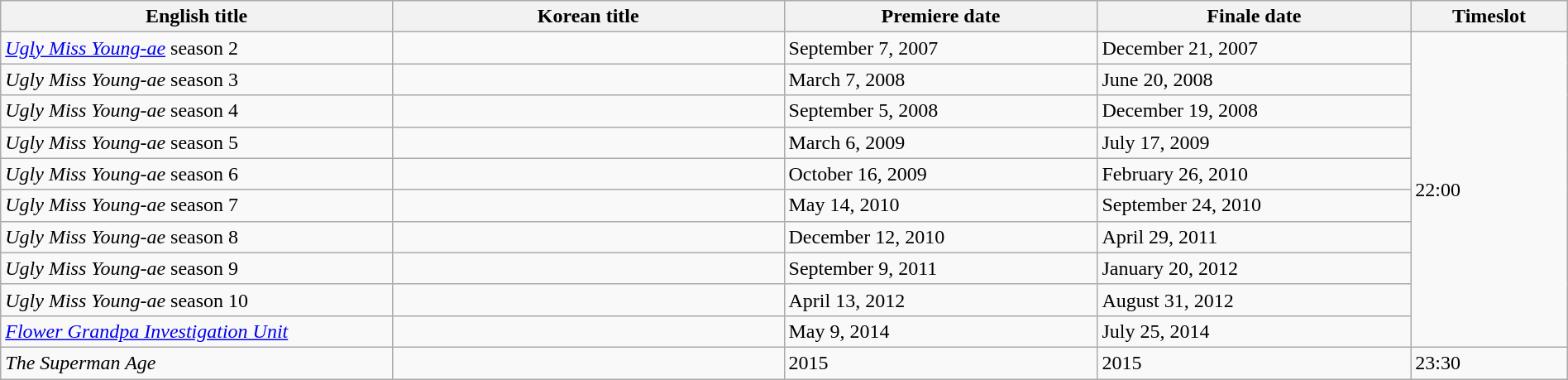<table class="wikitable sortable" width="100%">
<tr>
<th style="width:25%">English title</th>
<th style="width:25%">Korean title</th>
<th style="width:20%">Premiere date</th>
<th style="width:20%">Finale date</th>
<th style="width:10%">Timeslot</th>
</tr>
<tr>
<td><em><a href='#'>Ugly Miss Young-ae</a></em> season 2</td>
<td></td>
<td>September 7, 2007</td>
<td>December 21, 2007</td>
<td rowspan="10">22:00</td>
</tr>
<tr>
<td><em>Ugly Miss Young-ae</em> season 3</td>
<td></td>
<td>March 7, 2008</td>
<td>June 20, 2008</td>
</tr>
<tr>
<td><em>Ugly Miss Young-ae</em> season 4</td>
<td></td>
<td>September 5, 2008</td>
<td>December 19, 2008</td>
</tr>
<tr>
<td><em>Ugly Miss Young-ae</em> season 5</td>
<td></td>
<td>March 6, 2009</td>
<td>July 17, 2009</td>
</tr>
<tr>
<td><em>Ugly Miss Young-ae</em> season 6</td>
<td></td>
<td>October 16, 2009</td>
<td>February 26, 2010</td>
</tr>
<tr>
<td><em>Ugly Miss Young-ae</em> season 7</td>
<td></td>
<td>May 14, 2010</td>
<td>September 24, 2010</td>
</tr>
<tr>
<td><em>Ugly Miss Young-ae</em> season 8</td>
<td></td>
<td>December 12, 2010</td>
<td>April 29, 2011</td>
</tr>
<tr>
<td><em>Ugly Miss Young-ae</em> season 9</td>
<td></td>
<td>September 9, 2011</td>
<td>January 20, 2012</td>
</tr>
<tr>
<td><em>Ugly Miss Young-ae</em> season 10</td>
<td></td>
<td>April 13, 2012</td>
<td>August 31, 2012</td>
</tr>
<tr>
<td><em><a href='#'>Flower Grandpa Investigation Unit</a></em></td>
<td></td>
<td>May 9, 2014</td>
<td>July 25, 2014</td>
</tr>
<tr>
<td><em>The Superman Age</em></td>
<td></td>
<td>2015</td>
<td>2015</td>
<td>23:30</td>
</tr>
</table>
